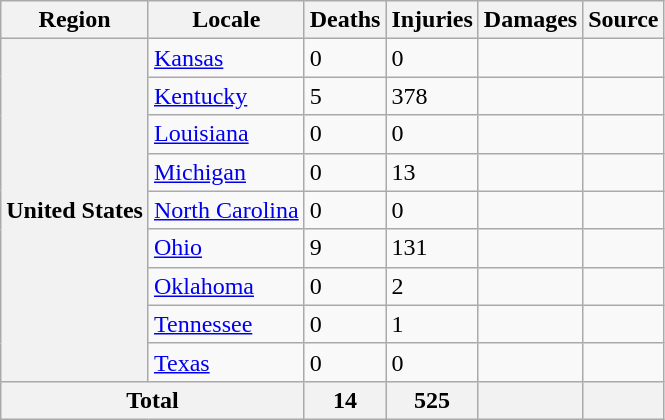<table class="wikitable"  style="float:left; margin:10px;">
<tr>
<th>Region</th>
<th>Locale</th>
<th>Deaths</th>
<th>Injuries</th>
<th>Damages</th>
<th>Source</th>
</tr>
<tr>
<th rowspan="9">United States</th>
<td rowspan="1"><a href='#'>Kansas</a></td>
<td>0</td>
<td>0</td>
<td></td>
<td></td>
</tr>
<tr>
<td rowspan="1"><a href='#'>Kentucky</a></td>
<td>5</td>
<td>378</td>
<td></td>
<td></td>
</tr>
<tr>
<td rowspan="1"><a href='#'>Louisiana</a></td>
<td>0</td>
<td>0</td>
<td></td>
<td></td>
</tr>
<tr>
<td rowspan="1"><a href='#'>Michigan</a></td>
<td>0</td>
<td>13</td>
<td></td>
<td></td>
</tr>
<tr>
<td rowspan="1"><a href='#'>North Carolina</a></td>
<td>0</td>
<td>0</td>
<td></td>
<td></td>
</tr>
<tr>
<td rowspan="1"><a href='#'>Ohio</a></td>
<td>9</td>
<td>131</td>
<td></td>
<td></td>
</tr>
<tr>
<td rowspan="1"><a href='#'>Oklahoma</a></td>
<td>0</td>
<td>2</td>
<td></td>
<td></td>
</tr>
<tr>
<td rowspan="1"><a href='#'>Tennessee</a></td>
<td>0</td>
<td>1</td>
<td></td>
<td></td>
</tr>
<tr>
<td rowspan="1"><a href='#'>Texas</a></td>
<td>0</td>
<td>0</td>
<td></td>
<td></td>
</tr>
<tr>
<th colspan="2">Total</th>
<th colspan="">14</th>
<th colspan="">525</th>
<th colspan=""></th>
<th colspan=""></th>
</tr>
</table>
